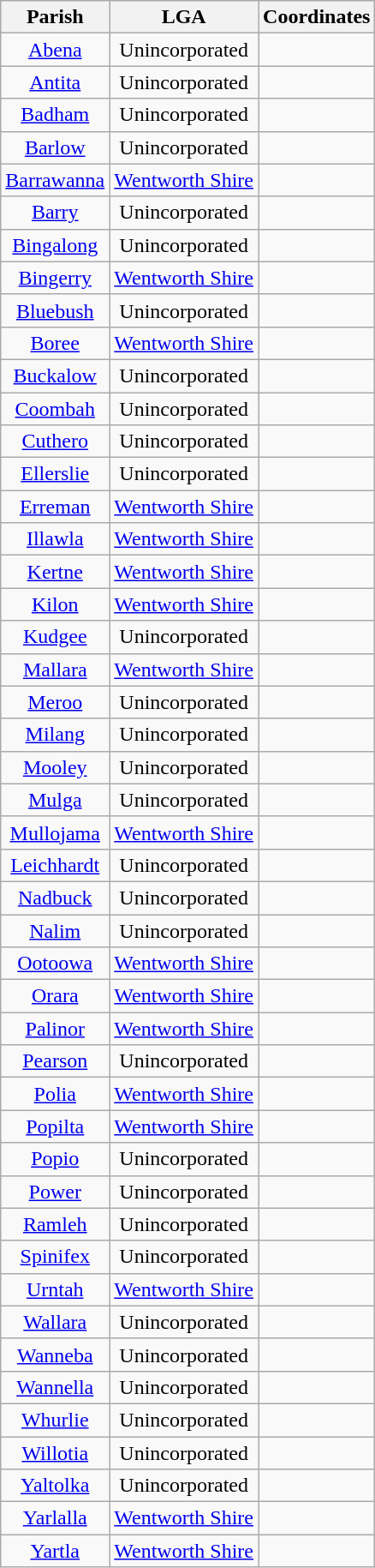<table class="wikitable" style="text-align:center">
<tr>
<th>Parish</th>
<th>LGA</th>
<th>Coordinates</th>
</tr>
<tr>
<td><a href='#'>Abena</a></td>
<td>Unincorporated</td>
<td></td>
</tr>
<tr>
<td><a href='#'>Antita</a></td>
<td>Unincorporated</td>
<td></td>
</tr>
<tr>
<td><a href='#'>Badham</a></td>
<td>Unincorporated</td>
<td></td>
</tr>
<tr>
<td><a href='#'>Barlow</a></td>
<td>Unincorporated</td>
<td></td>
</tr>
<tr>
<td><a href='#'>Barrawanna</a></td>
<td><a href='#'>Wentworth Shire</a></td>
<td></td>
</tr>
<tr>
<td><a href='#'>Barry</a></td>
<td>Unincorporated</td>
<td></td>
</tr>
<tr>
<td><a href='#'>Bingalong</a></td>
<td>Unincorporated</td>
<td></td>
</tr>
<tr>
<td><a href='#'>Bingerry</a></td>
<td><a href='#'>Wentworth Shire</a></td>
<td></td>
</tr>
<tr>
<td><a href='#'>Bluebush</a></td>
<td>Unincorporated</td>
<td></td>
</tr>
<tr>
<td><a href='#'>Boree</a></td>
<td><a href='#'>Wentworth Shire</a></td>
<td></td>
</tr>
<tr>
<td><a href='#'>Buckalow</a></td>
<td>Unincorporated</td>
<td></td>
</tr>
<tr>
<td><a href='#'>Coombah</a></td>
<td>Unincorporated</td>
<td></td>
</tr>
<tr>
<td><a href='#'>Cuthero</a></td>
<td>Unincorporated</td>
<td></td>
</tr>
<tr>
<td><a href='#'>Ellerslie</a></td>
<td>Unincorporated</td>
<td></td>
</tr>
<tr>
<td><a href='#'>Erreman</a></td>
<td><a href='#'>Wentworth Shire</a></td>
<td></td>
</tr>
<tr>
<td><a href='#'>Illawla</a></td>
<td><a href='#'>Wentworth Shire</a></td>
<td></td>
</tr>
<tr>
<td><a href='#'>Kertne</a></td>
<td><a href='#'>Wentworth Shire</a></td>
<td></td>
</tr>
<tr>
<td><a href='#'>Kilon</a></td>
<td><a href='#'>Wentworth Shire</a></td>
<td></td>
</tr>
<tr>
<td><a href='#'>Kudgee</a></td>
<td>Unincorporated</td>
<td></td>
</tr>
<tr>
<td><a href='#'>Mallara</a></td>
<td><a href='#'>Wentworth Shire</a></td>
<td></td>
</tr>
<tr>
<td><a href='#'>Meroo</a></td>
<td>Unincorporated</td>
<td></td>
</tr>
<tr>
<td><a href='#'>Milang</a></td>
<td>Unincorporated</td>
<td></td>
</tr>
<tr>
<td><a href='#'>Mooley</a></td>
<td>Unincorporated</td>
<td></td>
</tr>
<tr>
<td><a href='#'>Mulga</a></td>
<td>Unincorporated</td>
<td></td>
</tr>
<tr>
<td><a href='#'>Mullojama</a></td>
<td><a href='#'>Wentworth Shire</a></td>
<td></td>
</tr>
<tr>
<td><a href='#'>Leichhardt</a></td>
<td>Unincorporated</td>
<td></td>
</tr>
<tr>
<td><a href='#'>Nadbuck</a></td>
<td>Unincorporated</td>
<td></td>
</tr>
<tr>
<td><a href='#'>Nalim</a></td>
<td>Unincorporated</td>
<td></td>
</tr>
<tr>
<td><a href='#'>Ootoowa</a></td>
<td><a href='#'>Wentworth Shire</a></td>
<td></td>
</tr>
<tr>
<td><a href='#'>Orara</a></td>
<td><a href='#'>Wentworth Shire</a></td>
<td></td>
</tr>
<tr>
<td><a href='#'>Palinor</a></td>
<td><a href='#'>Wentworth Shire</a></td>
<td></td>
</tr>
<tr>
<td><a href='#'>Pearson</a></td>
<td>Unincorporated</td>
<td></td>
</tr>
<tr>
<td><a href='#'>Polia</a></td>
<td><a href='#'>Wentworth Shire</a></td>
<td></td>
</tr>
<tr>
<td><a href='#'>Popilta</a></td>
<td><a href='#'>Wentworth Shire</a></td>
<td></td>
</tr>
<tr>
<td><a href='#'>Popio</a></td>
<td>Unincorporated</td>
<td></td>
</tr>
<tr>
<td><a href='#'>Power</a></td>
<td>Unincorporated</td>
<td></td>
</tr>
<tr>
<td><a href='#'>Ramleh</a></td>
<td>Unincorporated</td>
<td></td>
</tr>
<tr>
<td><a href='#'>Spinifex</a></td>
<td>Unincorporated</td>
<td></td>
</tr>
<tr>
<td><a href='#'>Urntah</a></td>
<td><a href='#'>Wentworth Shire</a></td>
<td></td>
</tr>
<tr>
<td><a href='#'>Wallara</a></td>
<td>Unincorporated</td>
<td></td>
</tr>
<tr>
<td><a href='#'>Wanneba</a></td>
<td>Unincorporated</td>
<td></td>
</tr>
<tr>
<td><a href='#'>Wannella</a></td>
<td>Unincorporated</td>
<td></td>
</tr>
<tr>
<td><a href='#'>Whurlie</a></td>
<td>Unincorporated</td>
<td></td>
</tr>
<tr>
<td><a href='#'>Willotia</a></td>
<td>Unincorporated</td>
<td></td>
</tr>
<tr>
<td><a href='#'>Yaltolka</a></td>
<td>Unincorporated</td>
<td></td>
</tr>
<tr>
<td><a href='#'>Yarlalla</a></td>
<td><a href='#'>Wentworth Shire</a></td>
<td></td>
</tr>
<tr>
<td><a href='#'>Yartla</a></td>
<td><a href='#'>Wentworth Shire</a></td>
<td></td>
</tr>
</table>
